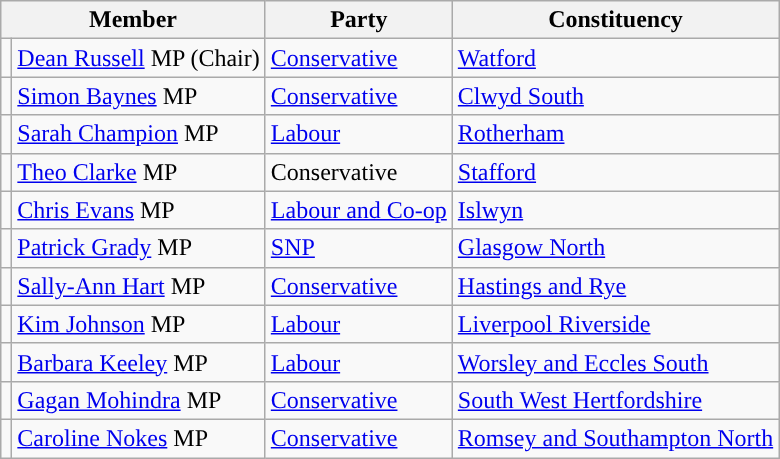<table class="wikitable">
<tr>
<th colspan="2" valign="top">Member</th>
<th valign="top">Party</th>
<th valign="top">Constituency</th>
</tr>
<tr>
<td style="color:inherit;background:"></td>
<td><a href='#'>Dean Russell</a> MP (Chair)</td>
<td><a href='#'>Conservative</a></td>
<td><a href='#'>Watford</a></td>
</tr>
<tr>
<td style="color:inherit;background:"></td>
<td><a href='#'>Simon Baynes</a> MP</td>
<td><a href='#'>Conservative</a></td>
<td><a href='#'>Clwyd South</a></td>
</tr>
<tr>
<td style="color:inherit;background:"></td>
<td><a href='#'>Sarah Champion</a> MP</td>
<td><a href='#'>Labour</a></td>
<td><a href='#'>Rotherham</a></td>
</tr>
<tr>
<td style="color:inherit;background:"></td>
<td><a href='#'>Theo Clarke</a> MP</td>
<td>Conservative</td>
<td><a href='#'>Stafford</a></td>
</tr>
<tr>
<td style="color:inherit;background:"></td>
<td><a href='#'>Chris Evans</a> MP</td>
<td><a href='#'>Labour and Co-op</a></td>
<td><a href='#'>Islwyn</a></td>
</tr>
<tr>
<td style="color:inherit;background:"></td>
<td><a href='#'>Patrick Grady</a> MP</td>
<td><a href='#'>SNP</a></td>
<td><a href='#'>Glasgow North</a></td>
</tr>
<tr>
<td style="color:inherit;background:"></td>
<td><a href='#'>Sally-Ann Hart</a> MP</td>
<td><a href='#'>Conservative</a></td>
<td><a href='#'>Hastings and Rye</a></td>
</tr>
<tr>
<td style="color:inherit;background:"></td>
<td><a href='#'>Kim Johnson</a> MP</td>
<td><a href='#'>Labour</a></td>
<td><a href='#'>Liverpool Riverside</a></td>
</tr>
<tr>
<td style="color:inherit;background:"></td>
<td><a href='#'>Barbara Keeley</a> MP</td>
<td><a href='#'>Labour</a></td>
<td><a href='#'>Worsley and Eccles South</a></td>
</tr>
<tr>
<td style="color:inherit;background:"></td>
<td><a href='#'>Gagan Mohindra</a> MP</td>
<td><a href='#'>Conservative</a></td>
<td><a href='#'>South West Hertfordshire</a></td>
</tr>
<tr>
<td style="color:inherit;background:"></td>
<td><a href='#'>Caroline Nokes</a> MP</td>
<td><a href='#'>Conservative</a></td>
<td><a href='#'>Romsey and Southampton North</a></td>
</tr>
</table>
